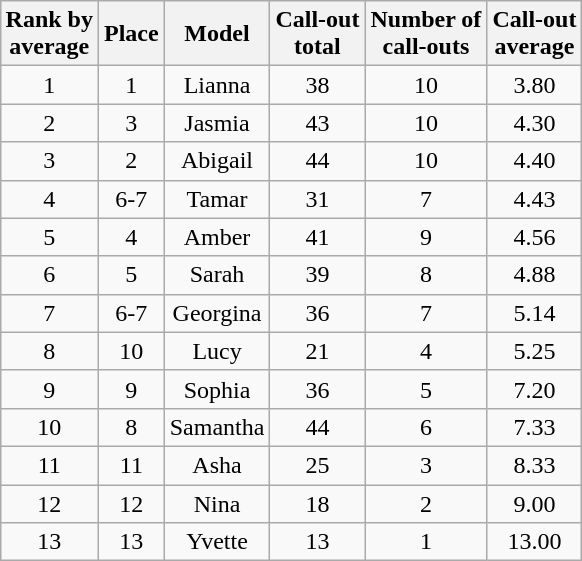<table class="wikitable sortable" style="margin:auto; text-align:center; white-space:nowrap">
<tr>
<th>Rank by<br>average</th>
<th>Place</th>
<th>Model</th>
<th>Call-out<br>total</th>
<th>Number of<br>call-outs</th>
<th>Call-out<br>average</th>
</tr>
<tr>
<td>1</td>
<td>1</td>
<td>Lianna</td>
<td>38</td>
<td>10</td>
<td>3.80</td>
</tr>
<tr>
<td>2</td>
<td>3</td>
<td>Jasmia</td>
<td>43</td>
<td>10</td>
<td>4.30</td>
</tr>
<tr>
<td>3</td>
<td>2</td>
<td>Abigail</td>
<td>44</td>
<td>10</td>
<td>4.40</td>
</tr>
<tr>
<td>4</td>
<td>6-7</td>
<td>Tamar</td>
<td>31</td>
<td>7</td>
<td>4.43</td>
</tr>
<tr>
<td>5</td>
<td>4</td>
<td>Amber</td>
<td>41</td>
<td>9</td>
<td>4.56</td>
</tr>
<tr>
<td>6</td>
<td>5</td>
<td>Sarah</td>
<td>39</td>
<td>8</td>
<td>4.88</td>
</tr>
<tr>
<td>7</td>
<td>6-7</td>
<td>Georgina</td>
<td>36</td>
<td>7</td>
<td>5.14</td>
</tr>
<tr>
<td>8</td>
<td>10</td>
<td>Lucy</td>
<td>21</td>
<td>4</td>
<td>5.25</td>
</tr>
<tr>
<td>9</td>
<td>9</td>
<td>Sophia</td>
<td>36</td>
<td>5</td>
<td>7.20</td>
</tr>
<tr>
<td>10</td>
<td>8</td>
<td>Samantha</td>
<td>44</td>
<td>6</td>
<td>7.33</td>
</tr>
<tr>
<td>11</td>
<td>11</td>
<td>Asha</td>
<td>25</td>
<td>3</td>
<td>8.33</td>
</tr>
<tr>
<td>12</td>
<td>12</td>
<td>Nina</td>
<td>18</td>
<td>2</td>
<td>9.00</td>
</tr>
<tr>
<td>13</td>
<td>13</td>
<td>Yvette</td>
<td>13</td>
<td>1</td>
<td>13.00</td>
</tr>
</table>
